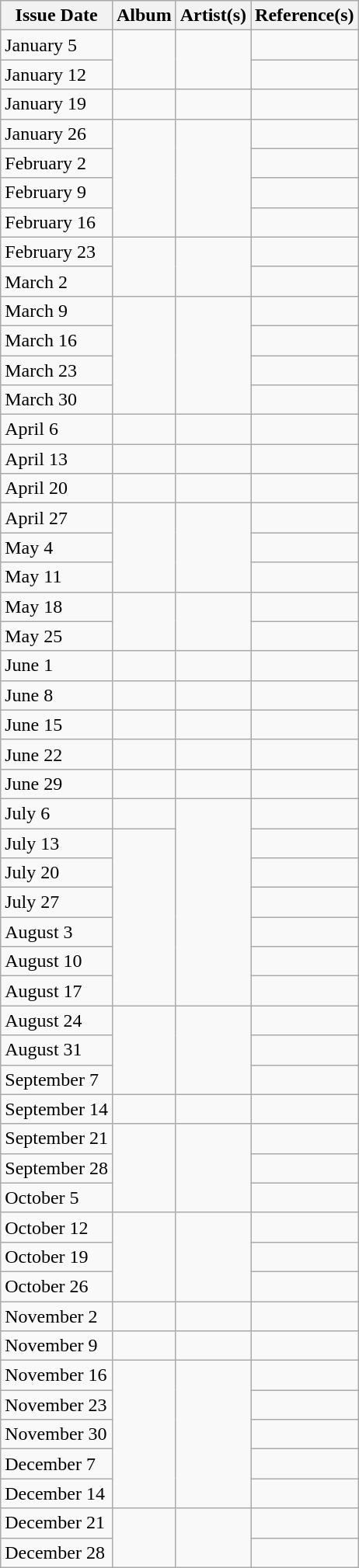<table class="wikitable">
<tr>
<th style="text-align: center;">Issue Date</th>
<th style="text-align: center;">Album</th>
<th style="text-align: center;">Artist(s)</th>
<th style="text-align: center;">Reference(s)</th>
</tr>
<tr>
<td>January 5</td>
<td rowspan=2><em></em></td>
<td rowspan=2></td>
<td></td>
</tr>
<tr>
<td>January 12</td>
<td></td>
</tr>
<tr>
<td>January 19</td>
<td><em></em></td>
<td></td>
<td></td>
</tr>
<tr>
<td>January 26</td>
<td rowspan=4><em></em></td>
<td rowspan=4></td>
<td></td>
</tr>
<tr>
<td>February 2</td>
<td></td>
</tr>
<tr>
<td>February 9</td>
<td></td>
</tr>
<tr>
<td>February 16</td>
<td></td>
</tr>
<tr>
<td>February 23</td>
<td rowspan=2><em></em></td>
<td rowspan=2></td>
<td></td>
</tr>
<tr>
<td>March 2</td>
<td></td>
</tr>
<tr>
<td>March 9</td>
<td rowspan=4><em></em></td>
<td rowspan=4></td>
<td></td>
</tr>
<tr>
<td>March 16</td>
<td></td>
</tr>
<tr>
<td>March 23</td>
<td></td>
</tr>
<tr>
<td>March 30</td>
<td></td>
</tr>
<tr>
<td>April 6</td>
<td><em></em></td>
<td rowspan=1></td>
<td></td>
</tr>
<tr>
<td>April 13</td>
<td><em></em></td>
<td rowspan=1></td>
<td></td>
</tr>
<tr>
<td>April 20</td>
<td><em></em></td>
<td rowspan=1></td>
<td></td>
</tr>
<tr>
<td>April 27</td>
<td rowspan=3><em></em></td>
<td rowspan=3></td>
<td></td>
</tr>
<tr>
<td>May 4</td>
<td></td>
</tr>
<tr>
<td>May 11</td>
<td></td>
</tr>
<tr>
<td>May 18</td>
<td rowspan=2><em></em></td>
<td rowspan=2></td>
<td></td>
</tr>
<tr>
<td>May 25</td>
<td></td>
</tr>
<tr>
<td>June 1</td>
<td><em></em></td>
<td rowspan=1></td>
<td></td>
</tr>
<tr>
<td>June 8</td>
<td><em></em></td>
<td rowspan=1></td>
<td></td>
</tr>
<tr>
<td>June 15</td>
<td><em></em></td>
<td rowspan=1></td>
<td></td>
</tr>
<tr>
<td>June 22</td>
<td><em></em></td>
<td rowspan=1></td>
<td></td>
</tr>
<tr>
<td>June 29</td>
<td><em></em></td>
<td rowspan=1></td>
<td></td>
</tr>
<tr>
<td>July 6</td>
<td><em></em></td>
<td rowspan=7></td>
<td></td>
</tr>
<tr>
<td>July 13</td>
<td rowspan=6><em></em></td>
<td></td>
</tr>
<tr>
<td>July 20</td>
<td></td>
</tr>
<tr>
<td>July 27</td>
<td></td>
</tr>
<tr>
<td>August 3</td>
<td></td>
</tr>
<tr>
<td>August 10</td>
<td></td>
</tr>
<tr>
<td>August 17</td>
<td></td>
</tr>
<tr>
<td>August 24</td>
<td rowspan=3><em></em></td>
<td rowspan=3></td>
<td></td>
</tr>
<tr>
<td>August 31</td>
<td></td>
</tr>
<tr>
<td>September 7</td>
<td></td>
</tr>
<tr>
<td>September 14</td>
<td><em></em></td>
<td rowspan=1></td>
<td></td>
</tr>
<tr>
<td>September 21</td>
<td rowspan=3><em></em></td>
<td rowspan=3></td>
<td></td>
</tr>
<tr>
<td>September 28</td>
<td></td>
</tr>
<tr>
<td>October 5</td>
<td></td>
</tr>
<tr>
<td>October 12</td>
<td rowspan=3><em></em></td>
<td rowspan=3></td>
<td></td>
</tr>
<tr>
<td>October 19</td>
<td></td>
</tr>
<tr>
<td>October 26</td>
<td></td>
</tr>
<tr>
<td>November 2</td>
<td><em></em></td>
<td rowspan=1></td>
<td></td>
</tr>
<tr>
<td>November 9</td>
<td><em></em></td>
<td rowspan=1></td>
<td></td>
</tr>
<tr>
<td>November 16</td>
<td rowspan=5><em></em></td>
<td rowspan=5></td>
<td></td>
</tr>
<tr>
<td>November 23</td>
<td></td>
</tr>
<tr>
<td>November 30</td>
<td></td>
</tr>
<tr>
<td>December 7</td>
<td></td>
</tr>
<tr>
<td>December 14</td>
<td></td>
</tr>
<tr>
<td>December 21</td>
<td rowspan=2><em></em></td>
<td rowspan=2></td>
<td></td>
</tr>
<tr>
<td>December 28</td>
<td></td>
</tr>
</table>
